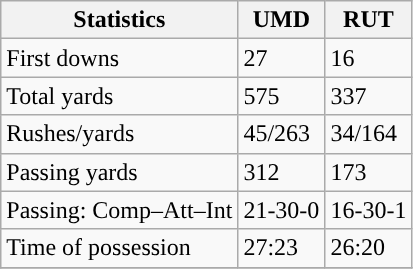<table class="wikitable" style="float: left;">
<tr>
<th>Statistics</th>
<th>UMD</th>
<th>RUT</th>
</tr>
<tr>
<td>First downs</td>
<td>27</td>
<td>16</td>
</tr>
<tr>
<td>Total yards</td>
<td>575</td>
<td>337</td>
</tr>
<tr>
<td>Rushes/yards</td>
<td>45/263</td>
<td>34/164</td>
</tr>
<tr>
<td>Passing yards</td>
<td>312</td>
<td>173</td>
</tr>
<tr>
<td>Passing: Comp–Att–Int</td>
<td>21-30-0</td>
<td>16-30-1</td>
</tr>
<tr>
<td>Time of possession</td>
<td>27:23</td>
<td>26:20</td>
</tr>
<tr>
</tr>
</table>
